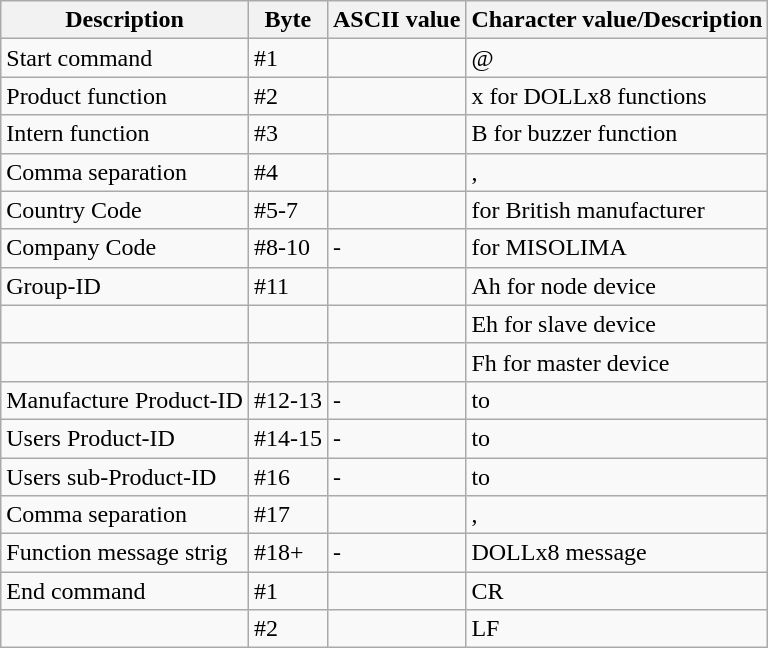<table class="wikitable">
<tr>
<th>Description</th>
<th>Byte</th>
<th>ASCII value</th>
<th>Character value/Description</th>
</tr>
<tr>
<td>Start command</td>
<td>#1</td>
<td></td>
<td>@</td>
</tr>
<tr>
<td>Product function</td>
<td>#2</td>
<td></td>
<td>x for DOLLx8 functions </td>
</tr>
<tr>
<td>Intern function</td>
<td>#3</td>
<td></td>
<td>B for buzzer function </td>
</tr>
<tr>
<td>Comma separation</td>
<td>#4</td>
<td></td>
<td>,</td>
</tr>
<tr>
<td>Country Code</td>
<td>#5-7 </td>
<td></td>
<td> for British manufacturer</td>
</tr>
<tr>
<td>Company Code</td>
<td>#8-10 </td>
<td>-</td>
<td> for MISOLIMA</td>
</tr>
<tr>
<td>Group-ID</td>
<td>#11</td>
<td></td>
<td>Ah for node device</td>
</tr>
<tr>
<td></td>
<td></td>
<td></td>
<td>Eh for slave device</td>
</tr>
<tr>
<td></td>
<td></td>
<td></td>
<td>Fh for master device</td>
</tr>
<tr>
<td>Manufacture Product-ID</td>
<td>#12-13</td>
<td>-</td>
<td> to </td>
</tr>
<tr>
<td>Users Product-ID</td>
<td>#14-15</td>
<td>-</td>
<td> to </td>
</tr>
<tr>
<td>Users sub-Product-ID</td>
<td>#16</td>
<td>-</td>
<td> to </td>
</tr>
<tr>
<td>Comma separation</td>
<td>#17</td>
<td></td>
<td>,</td>
</tr>
<tr>
<td>Function message strig</td>
<td>#18+</td>
<td>-</td>
<td>DOLLx8 message </td>
</tr>
<tr>
<td>End command</td>
<td>#1</td>
<td></td>
<td>CR</td>
</tr>
<tr>
<td></td>
<td>#2</td>
<td></td>
<td>LF</td>
</tr>
</table>
